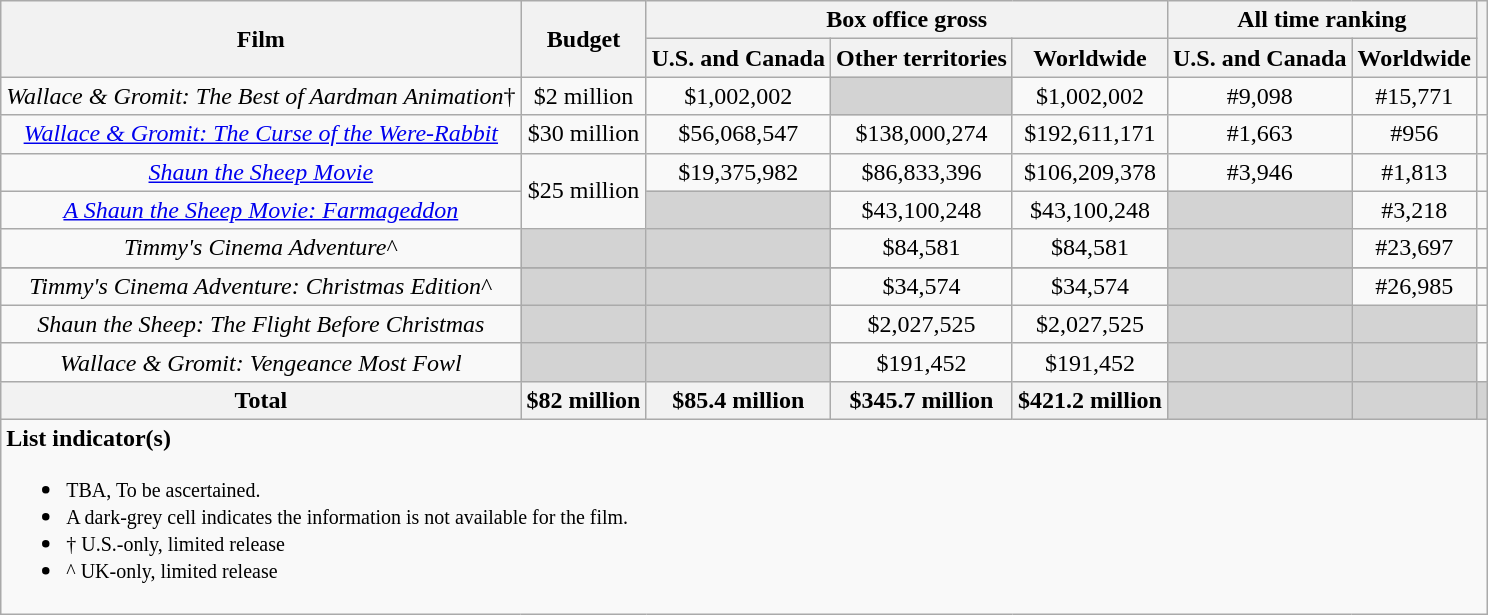<table class="wikitable plainrowheaders sortable" style="text-align: center">
<tr>
<th scope="col" rowspan="2">Film</th>
<th scope="col" rowspan="2">Budget</th>
<th scope="col" colspan="3" class=sortable>Box office gross</th>
<th scope="col" colspan="2" class=sortable>All time ranking</th>
<th scope="col" rowspan="2" class=unsortable></th>
</tr>
<tr>
<th scope="col">U.S. and Canada</th>
<th scope="col">Other territories</th>
<th scope="col">Worldwide</th>
<th scope="col">U.S. and Canada</th>
<th scope="col">Worldwide</th>
</tr>
<tr>
<td><em>Wallace & Gromit: The Best of Aardman Animation</em>†</td>
<td>$2 million</td>
<td>$1,002,002</td>
<td style="background:#d3d3d3;"></td>
<td>$1,002,002</td>
<td>#9,098</td>
<td>#15,771</td>
<td></td>
</tr>
<tr>
<td><em><a href='#'>Wallace & Gromit: The Curse of the Were-Rabbit</a></em></td>
<td>$30 million</td>
<td>$56,068,547</td>
<td>$138,000,274</td>
<td>$192,611,171</td>
<td>#1,663</td>
<td>#956</td>
<td></td>
</tr>
<tr>
<td><em><a href='#'>Shaun the Sheep Movie</a></em></td>
<td rowspan="2">$25 million</td>
<td>$19,375,982</td>
<td>$86,833,396</td>
<td>$106,209,378</td>
<td>#3,946</td>
<td>#1,813</td>
<td></td>
</tr>
<tr>
<td><em><a href='#'>A Shaun the Sheep Movie: Farmageddon</a></em></td>
<td style="background:#d3d3d3;"></td>
<td>$43,100,248</td>
<td>$43,100,248</td>
<td style="background:#d3d3d3;"></td>
<td>#3,218</td>
<td></td>
</tr>
<tr>
<td><em>Timmy's Cinema Adventure</em>^</td>
<td style="background:#d3d3d3;"></td>
<td style="background:#d3d3d3;"></td>
<td>$84,581</td>
<td>$84,581</td>
<td style="background:#d3d3d3;"></td>
<td>#23,697</td>
<td></td>
</tr>
<tr style="font-weight: bold">
</tr>
<tr>
<td><em>Timmy's Cinema Adventure: Christmas Edition</em>^</td>
<td style="background:#d3d3d3;"></td>
<td style="background:#d3d3d3;"></td>
<td>$34,574</td>
<td>$34,574</td>
<td style="background:#d3d3d3;"></td>
<td>#26,985</td>
<td></td>
</tr>
<tr>
<td><em>Shaun the Sheep: The Flight Before Christmas</em></td>
<td style="background:#d3d3d3;"></td>
<td style="background:#d3d3d3;"></td>
<td>$2,027,525</td>
<td>$2,027,525</td>
<td style="background:#d3d3d3;"></td>
<td style="background:#d3d3d3;"></td>
<td></td>
</tr>
<tr>
<td><em>Wallace & Gromit: Vengeance Most Fowl</em></td>
<td style="background:#d3d3d3;"></td>
<td style="background:#d3d3d3;"></td>
<td>$191,452</td>
<td>$191,452</td>
<td style="background:#d3d3d3;"></td>
<td style="background:#d3d3d3;"></td>
<td></td>
</tr>
<tr>
<th scope="col"><strong>Total</strong></th>
<th>$82 million</th>
<th>$85.4 million</th>
<th>$345.7 million</th>
<th>$421.2 million</th>
<td style="background:#d3d3d3;"></td>
<td style="background:#d3d3d3;"></td>
<td style="background:#d3d3d3;"></td>
</tr>
<tr>
<td colspan="8" style="text-align:left;"><strong>List indicator(s)</strong><br><ul><li><small>TBA, To be ascertained.</small></li><li><small>A dark-grey cell indicates the information is not available for the film.</small></li><li><small>† U.S.-only, limited release</small></li><li><small>^ UK-only, limited release</small></li></ul></td>
</tr>
</table>
